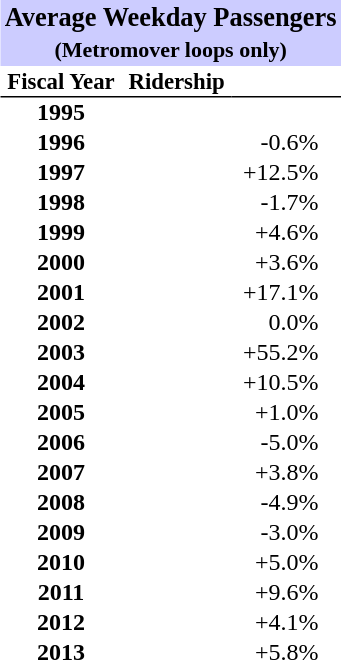<table class="toccolours" cellpadding="1" cellspacing="0" style="float: right; clear: both; margin: 0 0 1em 1em; text-align:right;">
<tr>
<th colspan="3"  style="background-color:#ccf; background-color:#ccf; padding-right:3px; padding-left:3px; font-size:110%; text-align:center;">Average Weekday Passengers<br><small>(Metromover loops only)</small></th>
</tr>
<tr style="font-size:95%; text-align:center">
<th style="border-bottom:1px solid black">Fiscal Year</th>
<th style="border-bottom:1px solid black">Ridership</th>
<th style="border-bottom:1px solid black;"></th>
</tr>
<tr style="text-align:center;">
<td><strong>1995</strong></td>
<td></td>
<td style="text-align:right; padding-right:15px"></td>
</tr>
<tr style="text-align:center;">
<td><strong>1996</strong></td>
<td></td>
<td style="text-align:right; padding-right:15px">-0.6%</td>
</tr>
<tr style="text-align:center;">
<td><strong>1997</strong></td>
<td></td>
<td style="text-align:right; padding-right:15px">+12.5%</td>
</tr>
<tr style="text-align:center;">
<td><strong>1998</strong></td>
<td></td>
<td style="text-align:right; padding-right:15px">-1.7%</td>
</tr>
<tr style="text-align:center;">
<td><strong>1999</strong></td>
<td></td>
<td style="text-align:right; padding-right:15px">+4.6%</td>
</tr>
<tr style="text-align:center;">
<td><strong>2000</strong></td>
<td></td>
<td style="text-align:right; padding-right:15px">+3.6%</td>
</tr>
<tr style="text-align:center;">
<td><strong>2001</strong></td>
<td></td>
<td style="text-align:right; padding-right:15px">+17.1%</td>
</tr>
<tr style="text-align:center;">
<td><strong>2002</strong></td>
<td></td>
<td style="text-align:right; padding-right:15px">0.0%</td>
</tr>
<tr style="text-align:center;">
<td><strong>2003</strong></td>
<td></td>
<td style="text-align:right; padding-right:15px">+55.2%</td>
</tr>
<tr style="text-align:center;">
<td><strong>2004</strong></td>
<td></td>
<td style="text-align:right; padding-right:15px">+10.5%</td>
</tr>
<tr style="text-align:center;">
<td><strong>2005</strong></td>
<td></td>
<td style="text-align:right; padding-right:15px">+1.0%</td>
</tr>
<tr style="text-align:center;">
<td><strong>2006</strong></td>
<td></td>
<td style="text-align:right; padding-right:15px">-5.0%</td>
</tr>
<tr style="text-align:center;">
<td><strong>2007</strong></td>
<td></td>
<td style="text-align:right; padding-right:15px">+3.8%</td>
</tr>
<tr style="text-align:center;">
<td><strong>2008</strong></td>
<td></td>
<td style="text-align:right; padding-right:15px">-4.9%</td>
</tr>
<tr style="text-align:center;">
<td><strong>2009</strong></td>
<td></td>
<td style="text-align:right; padding-right:15px">-3.0%</td>
</tr>
<tr style="text-align:center;">
<td><strong>2010</strong></td>
<td></td>
<td style="text-align:right; padding-right:15px">+5.0%</td>
</tr>
<tr style="text-align:center;">
<td><strong>2011</strong></td>
<td></td>
<td style="text-align:right; padding-right:15px">+9.6%</td>
</tr>
<tr style="text-align:center;">
<td><strong>2012</strong></td>
<td></td>
<td style="text-align:right; padding-right:15px">+4.1%</td>
</tr>
<tr style="text-align:center;">
<td><strong>2013</strong></td>
<td></td>
<td style="text-align:right; padding-right:15px">+5.8%</td>
</tr>
</table>
